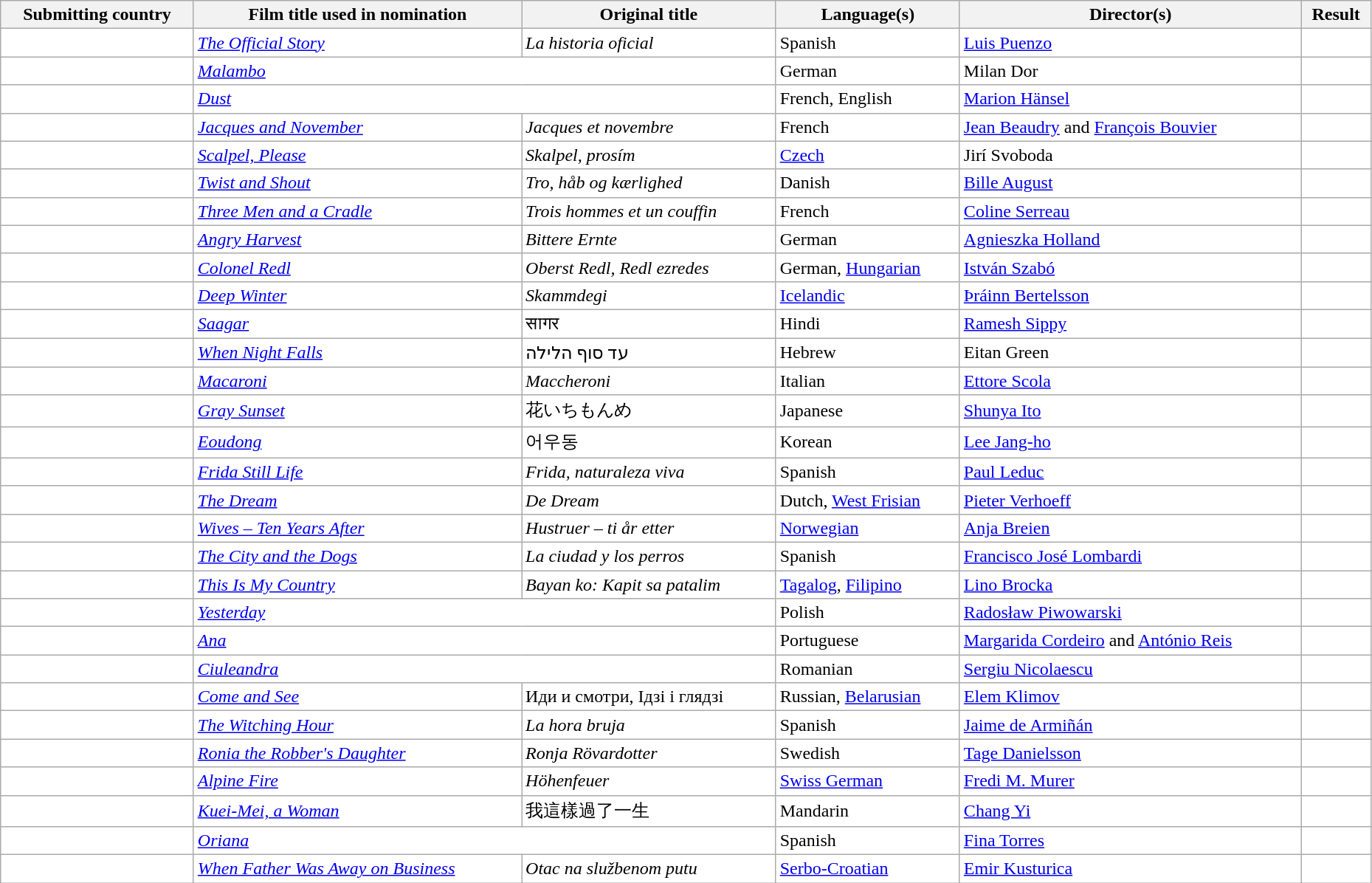<table class="wikitable sortable" width="98%" style="background:#ffffff;">
<tr>
<th>Submitting country</th>
<th>Film title used in nomination</th>
<th>Original title</th>
<th>Language(s)</th>
<th>Director(s)</th>
<th>Result</th>
</tr>
<tr>
<td></td>
<td><em><a href='#'>The Official Story</a></em></td>
<td><em>La historia oficial</em></td>
<td>Spanish</td>
<td><a href='#'>Luis Puenzo</a></td>
<td></td>
</tr>
<tr>
<td></td>
<td colspan="2"><em><a href='#'>Malambo</a></em></td>
<td>German</td>
<td>Milan Dor</td>
<td></td>
</tr>
<tr>
<td></td>
<td colspan="2"><em><a href='#'>Dust</a></em></td>
<td>French, English</td>
<td><a href='#'>Marion Hänsel</a></td>
<td></td>
</tr>
<tr>
<td></td>
<td><em><a href='#'>Jacques and November</a></em></td>
<td><em>Jacques et novembre</em></td>
<td>French</td>
<td><a href='#'>Jean Beaudry</a> and <a href='#'>François Bouvier</a></td>
<td></td>
</tr>
<tr>
<td></td>
<td><em><a href='#'>Scalpel, Please</a></em></td>
<td><em>Skalpel, prosím</em></td>
<td><a href='#'>Czech</a></td>
<td>Jirí Svoboda</td>
<td></td>
</tr>
<tr>
<td></td>
<td><em><a href='#'>Twist and Shout</a></em></td>
<td><em>Tro, håb og kærlighed</em></td>
<td>Danish</td>
<td><a href='#'>Bille August</a></td>
<td></td>
</tr>
<tr>
<td></td>
<td><em><a href='#'>Three Men and a Cradle</a></em></td>
<td><em>Trois hommes et un couffin</em></td>
<td>French</td>
<td><a href='#'>Coline Serreau</a></td>
<td></td>
</tr>
<tr>
<td></td>
<td><em><a href='#'>Angry Harvest</a></em></td>
<td><em>Bittere Ernte</em></td>
<td>German</td>
<td><a href='#'>Agnieszka Holland</a></td>
<td></td>
</tr>
<tr>
<td></td>
<td><em><a href='#'>Colonel Redl</a></em></td>
<td><em>Oberst Redl, Redl ezredes</em></td>
<td>German, <a href='#'>Hungarian</a></td>
<td><a href='#'>István Szabó</a></td>
<td></td>
</tr>
<tr>
<td></td>
<td><em><a href='#'>Deep Winter</a></em></td>
<td><em>Skammdegi</em></td>
<td><a href='#'>Icelandic</a></td>
<td><a href='#'>Þráinn Bertelsson</a></td>
<td></td>
</tr>
<tr>
<td></td>
<td><em><a href='#'>Saagar</a></em></td>
<td>सागर</td>
<td>Hindi</td>
<td><a href='#'>Ramesh Sippy</a></td>
<td></td>
</tr>
<tr>
<td></td>
<td><em><a href='#'>When Night Falls</a></em></td>
<td>עד סוף הלילה</td>
<td>Hebrew</td>
<td>Eitan Green</td>
<td></td>
</tr>
<tr>
<td></td>
<td><em><a href='#'>Macaroni</a></em></td>
<td><em>Maccheroni</em></td>
<td>Italian</td>
<td><a href='#'>Ettore Scola</a></td>
<td></td>
</tr>
<tr>
<td></td>
<td><em><a href='#'>Gray Sunset</a></em></td>
<td>花いちもんめ</td>
<td>Japanese</td>
<td><a href='#'>Shunya Ito</a></td>
<td></td>
</tr>
<tr>
<td></td>
<td><em><a href='#'>Eoudong</a></em></td>
<td>어우동</td>
<td>Korean</td>
<td><a href='#'>Lee Jang-ho</a></td>
<td></td>
</tr>
<tr>
<td></td>
<td><em><a href='#'>Frida Still Life</a></em></td>
<td><em>Frida, naturaleza viva</em></td>
<td>Spanish</td>
<td><a href='#'>Paul Leduc</a></td>
<td></td>
</tr>
<tr>
<td></td>
<td><em><a href='#'>The Dream</a></em></td>
<td><em>De Dream</em></td>
<td>Dutch, <a href='#'>West Frisian</a></td>
<td><a href='#'>Pieter Verhoeff</a></td>
<td></td>
</tr>
<tr>
<td></td>
<td><em><a href='#'>Wives – Ten Years After</a></em></td>
<td><em>Hustruer – ti år etter</em></td>
<td><a href='#'>Norwegian</a></td>
<td><a href='#'>Anja Breien</a></td>
<td></td>
</tr>
<tr>
<td></td>
<td><em><a href='#'>The City and the Dogs</a></em></td>
<td><em>La ciudad y los perros</em></td>
<td>Spanish</td>
<td><a href='#'>Francisco José Lombardi</a></td>
<td></td>
</tr>
<tr>
<td></td>
<td><em><a href='#'>This Is My Country</a></em></td>
<td><em>Bayan ko: Kapit sa patalim</em></td>
<td><a href='#'>Tagalog</a>, <a href='#'>Filipino</a></td>
<td><a href='#'>Lino Brocka</a></td>
<td></td>
</tr>
<tr>
<td></td>
<td colspan="2"><em><a href='#'>Yesterday</a></em></td>
<td>Polish</td>
<td><a href='#'>Radosław Piwowarski</a></td>
<td></td>
</tr>
<tr>
<td></td>
<td colspan="2"><em><a href='#'>Ana</a></em></td>
<td>Portuguese</td>
<td><a href='#'>Margarida Cordeiro</a> and <a href='#'>António Reis</a></td>
<td></td>
</tr>
<tr>
<td></td>
<td colspan="2"><em><a href='#'>Ciuleandra</a></em></td>
<td>Romanian</td>
<td><a href='#'>Sergiu Nicolaescu</a></td>
<td></td>
</tr>
<tr>
<td></td>
<td><em><a href='#'>Come and See</a></em></td>
<td>Иди и смотри, Ідзі і глядзі</td>
<td>Russian, <a href='#'>Belarusian</a></td>
<td><a href='#'>Elem Klimov</a></td>
<td></td>
</tr>
<tr>
<td></td>
<td><em><a href='#'>The Witching Hour</a></em></td>
<td><em>La hora bruja</em></td>
<td>Spanish</td>
<td><a href='#'>Jaime de Armiñán</a></td>
<td></td>
</tr>
<tr>
<td></td>
<td><em><a href='#'>Ronia the Robber's Daughter</a></em></td>
<td><em>Ronja Rövardotter</em></td>
<td>Swedish</td>
<td><a href='#'>Tage Danielsson</a></td>
<td></td>
</tr>
<tr>
<td></td>
<td><em><a href='#'>Alpine Fire</a></em></td>
<td><em>Höhenfeuer</em></td>
<td><a href='#'>Swiss German</a></td>
<td><a href='#'>Fredi M. Murer</a></td>
<td></td>
</tr>
<tr>
<td></td>
<td><em><a href='#'>Kuei-Mei, a Woman</a></em></td>
<td>我這樣過了一生</td>
<td>Mandarin</td>
<td><a href='#'>Chang Yi</a></td>
<td></td>
</tr>
<tr>
<td></td>
<td colspan="2"><em><a href='#'>Oriana</a></em></td>
<td>Spanish</td>
<td><a href='#'>Fina Torres</a></td>
<td></td>
</tr>
<tr>
<td></td>
<td><em><a href='#'>When Father Was Away on Business</a></em></td>
<td><em>Otac na službenom putu</em></td>
<td><a href='#'>Serbo-Croatian</a></td>
<td><a href='#'>Emir Kusturica</a></td>
<td></td>
</tr>
</table>
